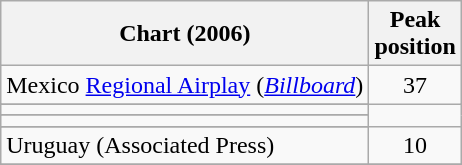<table class="wikitable sortable">
<tr>
<th>Chart (2006)</th>
<th>Peak<br>position</th>
</tr>
<tr>
<td>Mexico <a href='#'>Regional Airplay</a> (<em><a href='#'>Billboard</a></em>)</td>
<td align="center">37</td>
</tr>
<tr>
</tr>
<tr>
<td></td>
</tr>
<tr>
</tr>
<tr>
<td></td>
</tr>
<tr>
</tr>
<tr>
</tr>
<tr>
<td>Uruguay (Associated Press)</td>
<td align="center">10</td>
</tr>
<tr>
</tr>
</table>
